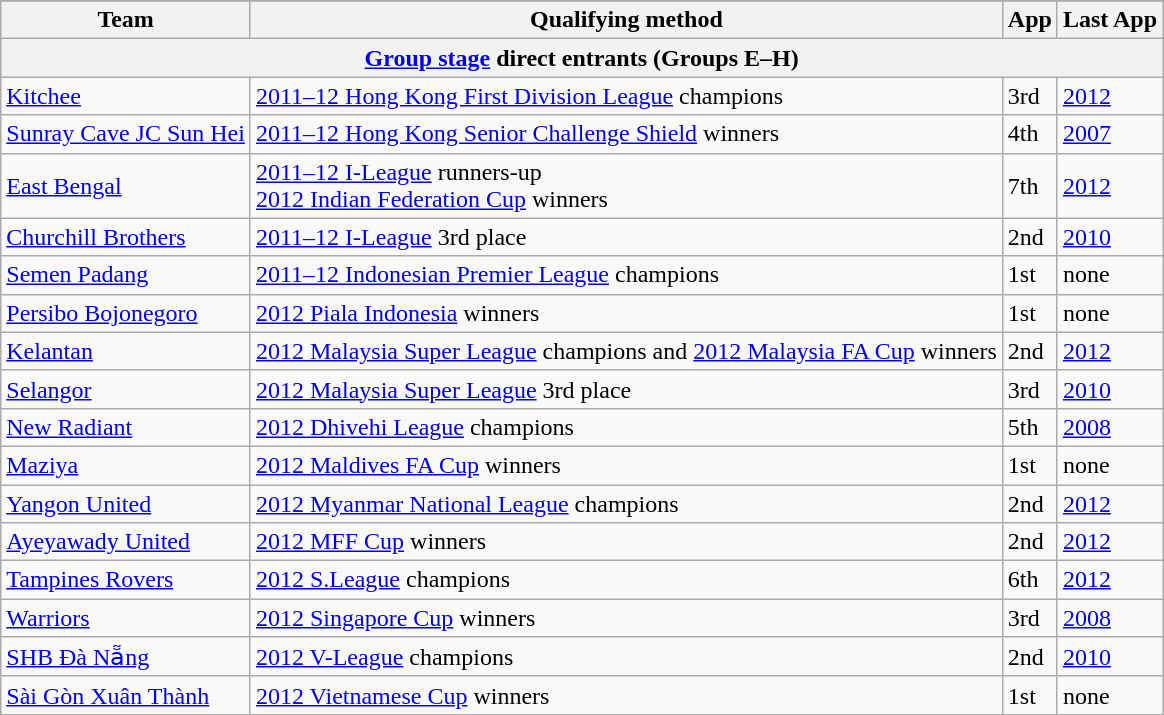<table class="wikitable">
<tr>
</tr>
<tr>
<th>Team</th>
<th>Qualifying method</th>
<th>App</th>
<th>Last App</th>
</tr>
<tr>
<th colspan=4><a href='#'>Group stage</a> direct entrants (Groups E–H)</th>
</tr>
<tr>
<td> <a href='#'>Kitchee</a></td>
<td><a href='#'>2011–12 Hong Kong First Division League</a> champions</td>
<td>3rd</td>
<td><a href='#'>2012</a></td>
</tr>
<tr>
<td> <a href='#'>Sunray Cave JC Sun Hei</a></td>
<td><a href='#'>2011–12 Hong Kong Senior Challenge Shield</a> winners</td>
<td>4th</td>
<td><a href='#'>2007</a></td>
</tr>
<tr>
<td> <a href='#'>East Bengal</a></td>
<td><a href='#'>2011–12 I-League</a> runners-up<br><a href='#'>2012 Indian Federation Cup</a> winners</td>
<td>7th</td>
<td><a href='#'>2012</a></td>
</tr>
<tr>
<td> <a href='#'>Churchill Brothers</a></td>
<td><a href='#'>2011–12 I-League</a> 3rd place</td>
<td>2nd</td>
<td><a href='#'>2010</a></td>
</tr>
<tr>
<td> <a href='#'>Semen Padang</a></td>
<td><a href='#'>2011–12 Indonesian Premier League</a> champions</td>
<td>1st</td>
<td>none</td>
</tr>
<tr>
<td> <a href='#'>Persibo Bojonegoro</a></td>
<td><a href='#'>2012 Piala Indonesia</a> winners</td>
<td>1st</td>
<td>none</td>
</tr>
<tr>
<td> <a href='#'>Kelantan</a></td>
<td><a href='#'>2012 Malaysia Super League</a> champions and <a href='#'>2012 Malaysia FA Cup</a> winners</td>
<td>2nd</td>
<td><a href='#'>2012</a></td>
</tr>
<tr>
<td> <a href='#'>Selangor</a></td>
<td><a href='#'>2012 Malaysia Super League</a> 3rd place</td>
<td>3rd</td>
<td><a href='#'>2010</a></td>
</tr>
<tr>
<td> <a href='#'>New Radiant</a></td>
<td><a href='#'>2012 Dhivehi League</a> champions</td>
<td>5th</td>
<td><a href='#'>2008</a></td>
</tr>
<tr>
<td> <a href='#'>Maziya</a></td>
<td><a href='#'>2012 Maldives FA Cup</a> winners</td>
<td>1st</td>
<td>none</td>
</tr>
<tr>
<td> <a href='#'>Yangon United</a></td>
<td><a href='#'>2012 Myanmar National League</a> champions</td>
<td>2nd</td>
<td><a href='#'>2012</a></td>
</tr>
<tr>
<td> <a href='#'>Ayeyawady United</a></td>
<td><a href='#'>2012 MFF Cup</a> winners</td>
<td>2nd</td>
<td><a href='#'>2012</a></td>
</tr>
<tr>
<td> <a href='#'>Tampines Rovers</a></td>
<td><a href='#'>2012 S.League</a> champions</td>
<td>6th</td>
<td><a href='#'>2012</a></td>
</tr>
<tr>
<td> <a href='#'>Warriors</a><br></td>
<td><a href='#'>2012 Singapore Cup</a> winners</td>
<td>3rd</td>
<td><a href='#'>2008</a></td>
</tr>
<tr>
<td> <a href='#'>SHB Đà Nẵng</a></td>
<td><a href='#'>2012 V-League</a> champions</td>
<td>2nd</td>
<td><a href='#'>2010</a></td>
</tr>
<tr>
<td> <a href='#'>Sài Gòn Xuân Thành</a></td>
<td><a href='#'>2012 Vietnamese Cup</a> winners</td>
<td>1st</td>
<td>none</td>
</tr>
</table>
